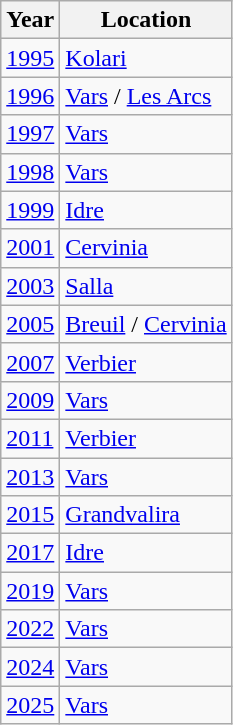<table class="wikitable">
<tr>
<th scope="col">Year</th>
<th scope="col">Location</th>
</tr>
<tr>
<td><a href='#'>1995</a></td>
<td> <a href='#'>Kolari</a></td>
</tr>
<tr>
<td><a href='#'>1996</a></td>
<td> <a href='#'>Vars</a> / <a href='#'>Les Arcs</a></td>
</tr>
<tr>
<td><a href='#'>1997</a></td>
<td> <a href='#'>Vars</a></td>
</tr>
<tr>
<td><a href='#'>1998</a></td>
<td> <a href='#'>Vars</a></td>
</tr>
<tr>
<td><a href='#'>1999</a></td>
<td> <a href='#'>Idre</a></td>
</tr>
<tr>
<td><a href='#'>2001</a></td>
<td> <a href='#'>Cervinia</a></td>
</tr>
<tr>
<td><a href='#'>2003</a></td>
<td> <a href='#'>Salla</a></td>
</tr>
<tr>
<td><a href='#'>2005</a></td>
<td> <a href='#'>Breuil</a> / <a href='#'>Cervinia</a></td>
</tr>
<tr>
<td><a href='#'>2007</a></td>
<td> <a href='#'>Verbier</a></td>
</tr>
<tr>
<td><a href='#'>2009</a></td>
<td> <a href='#'>Vars</a></td>
</tr>
<tr>
<td><a href='#'>2011</a></td>
<td> <a href='#'>Verbier</a></td>
</tr>
<tr>
<td><a href='#'>2013</a></td>
<td> <a href='#'>Vars</a></td>
</tr>
<tr>
<td><a href='#'>2015</a></td>
<td> <a href='#'>Grandvalira</a></td>
</tr>
<tr>
<td><a href='#'>2017</a></td>
<td> <a href='#'>Idre</a></td>
</tr>
<tr>
<td><a href='#'>2019</a></td>
<td> <a href='#'>Vars</a></td>
</tr>
<tr>
<td><a href='#'>2022</a></td>
<td> <a href='#'>Vars</a></td>
</tr>
<tr>
<td><a href='#'>2024</a></td>
<td> <a href='#'>Vars</a></td>
</tr>
<tr>
<td><a href='#'>2025</a></td>
<td> <a href='#'>Vars</a></td>
</tr>
</table>
